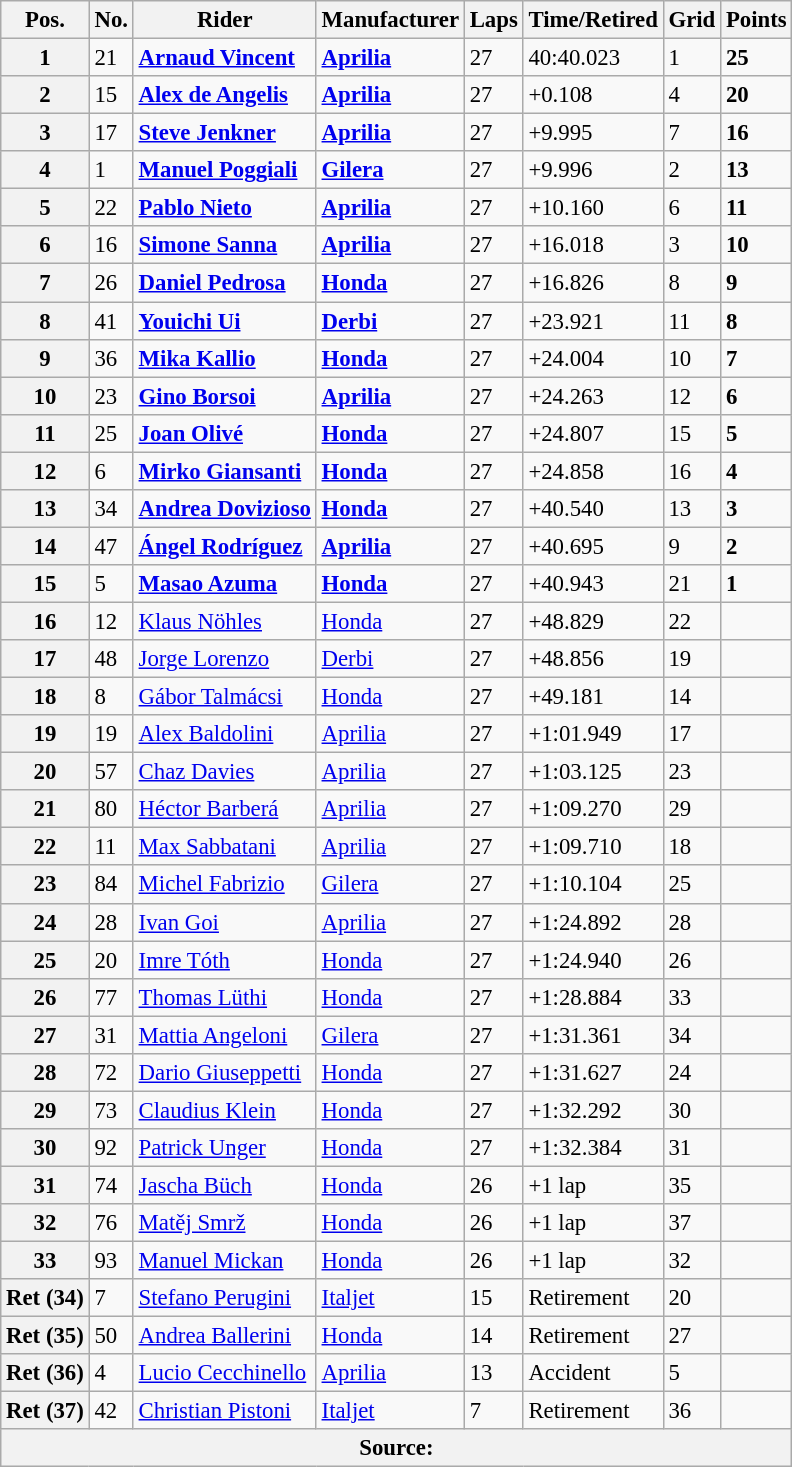<table class="wikitable" style="font-size: 95%;">
<tr>
<th>Pos.</th>
<th>No.</th>
<th>Rider</th>
<th>Manufacturer</th>
<th>Laps</th>
<th>Time/Retired</th>
<th>Grid</th>
<th>Points</th>
</tr>
<tr>
<th>1</th>
<td>21</td>
<td> <strong><a href='#'>Arnaud Vincent</a></strong></td>
<td><strong><a href='#'>Aprilia</a></strong></td>
<td>27</td>
<td>40:40.023</td>
<td>1</td>
<td><strong>25</strong></td>
</tr>
<tr>
<th>2</th>
<td>15</td>
<td> <strong><a href='#'>Alex de Angelis</a></strong></td>
<td><strong><a href='#'>Aprilia</a></strong></td>
<td>27</td>
<td>+0.108</td>
<td>4</td>
<td><strong>20</strong></td>
</tr>
<tr>
<th>3</th>
<td>17</td>
<td> <strong><a href='#'>Steve Jenkner</a></strong></td>
<td><strong><a href='#'>Aprilia</a></strong></td>
<td>27</td>
<td>+9.995</td>
<td>7</td>
<td><strong>16</strong></td>
</tr>
<tr>
<th>4</th>
<td>1</td>
<td> <strong><a href='#'>Manuel Poggiali</a></strong></td>
<td><strong><a href='#'>Gilera</a></strong></td>
<td>27</td>
<td>+9.996</td>
<td>2</td>
<td><strong>13</strong></td>
</tr>
<tr>
<th>5</th>
<td>22</td>
<td> <strong><a href='#'>Pablo Nieto</a></strong></td>
<td><strong><a href='#'>Aprilia</a></strong></td>
<td>27</td>
<td>+10.160</td>
<td>6</td>
<td><strong>11</strong></td>
</tr>
<tr>
<th>6</th>
<td>16</td>
<td> <strong><a href='#'>Simone Sanna</a></strong></td>
<td><strong><a href='#'>Aprilia</a></strong></td>
<td>27</td>
<td>+16.018</td>
<td>3</td>
<td><strong>10</strong></td>
</tr>
<tr>
<th>7</th>
<td>26</td>
<td> <strong><a href='#'>Daniel Pedrosa</a></strong></td>
<td><strong><a href='#'>Honda</a></strong></td>
<td>27</td>
<td>+16.826</td>
<td>8</td>
<td><strong>9</strong></td>
</tr>
<tr>
<th>8</th>
<td>41</td>
<td> <strong><a href='#'>Youichi Ui</a></strong></td>
<td><strong><a href='#'>Derbi</a></strong></td>
<td>27</td>
<td>+23.921</td>
<td>11</td>
<td><strong>8</strong></td>
</tr>
<tr>
<th>9</th>
<td>36</td>
<td> <strong><a href='#'>Mika Kallio</a></strong></td>
<td><strong><a href='#'>Honda</a></strong></td>
<td>27</td>
<td>+24.004</td>
<td>10</td>
<td><strong>7</strong></td>
</tr>
<tr>
<th>10</th>
<td>23</td>
<td> <strong><a href='#'>Gino Borsoi</a></strong></td>
<td><strong><a href='#'>Aprilia</a></strong></td>
<td>27</td>
<td>+24.263</td>
<td>12</td>
<td><strong>6</strong></td>
</tr>
<tr>
<th>11</th>
<td>25</td>
<td> <strong><a href='#'>Joan Olivé</a></strong></td>
<td><strong><a href='#'>Honda</a></strong></td>
<td>27</td>
<td>+24.807</td>
<td>15</td>
<td><strong>5</strong></td>
</tr>
<tr>
<th>12</th>
<td>6</td>
<td> <strong><a href='#'>Mirko Giansanti</a></strong></td>
<td><strong><a href='#'>Honda</a></strong></td>
<td>27</td>
<td>+24.858</td>
<td>16</td>
<td><strong>4</strong></td>
</tr>
<tr>
<th>13</th>
<td>34</td>
<td> <strong><a href='#'>Andrea Dovizioso</a></strong></td>
<td><strong><a href='#'>Honda</a></strong></td>
<td>27</td>
<td>+40.540</td>
<td>13</td>
<td><strong>3</strong></td>
</tr>
<tr>
<th>14</th>
<td>47</td>
<td> <strong><a href='#'>Ángel Rodríguez</a></strong></td>
<td><strong><a href='#'>Aprilia</a></strong></td>
<td>27</td>
<td>+40.695</td>
<td>9</td>
<td><strong>2</strong></td>
</tr>
<tr>
<th>15</th>
<td>5</td>
<td> <strong><a href='#'>Masao Azuma</a></strong></td>
<td><strong><a href='#'>Honda</a></strong></td>
<td>27</td>
<td>+40.943</td>
<td>21</td>
<td><strong>1</strong></td>
</tr>
<tr>
<th>16</th>
<td>12</td>
<td> <a href='#'>Klaus Nöhles</a></td>
<td><a href='#'>Honda</a></td>
<td>27</td>
<td>+48.829</td>
<td>22</td>
<td></td>
</tr>
<tr>
<th>17</th>
<td>48</td>
<td> <a href='#'>Jorge Lorenzo</a></td>
<td><a href='#'>Derbi</a></td>
<td>27</td>
<td>+48.856</td>
<td>19</td>
<td></td>
</tr>
<tr>
<th>18</th>
<td>8</td>
<td> <a href='#'>Gábor Talmácsi</a></td>
<td><a href='#'>Honda</a></td>
<td>27</td>
<td>+49.181</td>
<td>14</td>
<td></td>
</tr>
<tr>
<th>19</th>
<td>19</td>
<td> <a href='#'>Alex Baldolini</a></td>
<td><a href='#'>Aprilia</a></td>
<td>27</td>
<td>+1:01.949</td>
<td>17</td>
<td></td>
</tr>
<tr>
<th>20</th>
<td>57</td>
<td> <a href='#'>Chaz Davies</a></td>
<td><a href='#'>Aprilia</a></td>
<td>27</td>
<td>+1:03.125</td>
<td>23</td>
<td></td>
</tr>
<tr>
<th>21</th>
<td>80</td>
<td> <a href='#'>Héctor Barberá</a></td>
<td><a href='#'>Aprilia</a></td>
<td>27</td>
<td>+1:09.270</td>
<td>29</td>
<td></td>
</tr>
<tr>
<th>22</th>
<td>11</td>
<td> <a href='#'>Max Sabbatani</a></td>
<td><a href='#'>Aprilia</a></td>
<td>27</td>
<td>+1:09.710</td>
<td>18</td>
<td></td>
</tr>
<tr>
<th>23</th>
<td>84</td>
<td> <a href='#'>Michel Fabrizio</a></td>
<td><a href='#'>Gilera</a></td>
<td>27</td>
<td>+1:10.104</td>
<td>25</td>
<td></td>
</tr>
<tr>
<th>24</th>
<td>28</td>
<td> <a href='#'>Ivan Goi</a></td>
<td><a href='#'>Aprilia</a></td>
<td>27</td>
<td>+1:24.892</td>
<td>28</td>
<td></td>
</tr>
<tr>
<th>25</th>
<td>20</td>
<td> <a href='#'>Imre Tóth</a></td>
<td><a href='#'>Honda</a></td>
<td>27</td>
<td>+1:24.940</td>
<td>26</td>
<td></td>
</tr>
<tr>
<th>26</th>
<td>77</td>
<td> <a href='#'>Thomas Lüthi</a></td>
<td><a href='#'>Honda</a></td>
<td>27</td>
<td>+1:28.884</td>
<td>33</td>
<td></td>
</tr>
<tr>
<th>27</th>
<td>31</td>
<td> <a href='#'>Mattia Angeloni</a></td>
<td><a href='#'>Gilera</a></td>
<td>27</td>
<td>+1:31.361</td>
<td>34</td>
<td></td>
</tr>
<tr>
<th>28</th>
<td>72</td>
<td> <a href='#'>Dario Giuseppetti</a></td>
<td><a href='#'>Honda</a></td>
<td>27</td>
<td>+1:31.627</td>
<td>24</td>
<td></td>
</tr>
<tr>
<th>29</th>
<td>73</td>
<td> <a href='#'>Claudius Klein</a></td>
<td><a href='#'>Honda</a></td>
<td>27</td>
<td>+1:32.292</td>
<td>30</td>
<td></td>
</tr>
<tr>
<th>30</th>
<td>92</td>
<td> <a href='#'>Patrick Unger</a></td>
<td><a href='#'>Honda</a></td>
<td>27</td>
<td>+1:32.384</td>
<td>31</td>
<td></td>
</tr>
<tr>
<th>31</th>
<td>74</td>
<td> <a href='#'>Jascha Büch</a></td>
<td><a href='#'>Honda</a></td>
<td>26</td>
<td>+1 lap</td>
<td>35</td>
<td></td>
</tr>
<tr>
<th>32</th>
<td>76</td>
<td> <a href='#'>Matěj Smrž</a></td>
<td><a href='#'>Honda</a></td>
<td>26</td>
<td>+1 lap</td>
<td>37</td>
<td></td>
</tr>
<tr>
<th>33</th>
<td>93</td>
<td> <a href='#'>Manuel Mickan</a></td>
<td><a href='#'>Honda</a></td>
<td>26</td>
<td>+1 lap</td>
<td>32</td>
<td></td>
</tr>
<tr>
<th>Ret (34)</th>
<td>7</td>
<td> <a href='#'>Stefano Perugini</a></td>
<td><a href='#'>Italjet</a></td>
<td>15</td>
<td>Retirement</td>
<td>20</td>
<td></td>
</tr>
<tr>
<th>Ret (35)</th>
<td>50</td>
<td> <a href='#'>Andrea Ballerini</a></td>
<td><a href='#'>Honda</a></td>
<td>14</td>
<td>Retirement</td>
<td>27</td>
<td></td>
</tr>
<tr>
<th>Ret (36)</th>
<td>4</td>
<td> <a href='#'>Lucio Cecchinello</a></td>
<td><a href='#'>Aprilia</a></td>
<td>13</td>
<td>Accident</td>
<td>5</td>
<td></td>
</tr>
<tr>
<th>Ret (37)</th>
<td>42</td>
<td> <a href='#'>Christian Pistoni</a></td>
<td><a href='#'>Italjet</a></td>
<td>7</td>
<td>Retirement</td>
<td>36</td>
<td></td>
</tr>
<tr>
<th colspan=8>Source: </th>
</tr>
</table>
